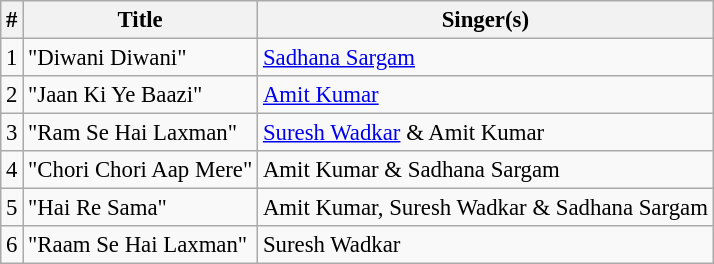<table class="wikitable" style="font-size:95%;">
<tr>
<th>#</th>
<th>Title</th>
<th>Singer(s)</th>
</tr>
<tr>
<td>1</td>
<td>"Diwani Diwani"</td>
<td><a href='#'>Sadhana Sargam</a></td>
</tr>
<tr>
<td>2</td>
<td>"Jaan Ki Ye Baazi"</td>
<td><a href='#'>Amit Kumar</a></td>
</tr>
<tr>
<td>3</td>
<td>"Ram Se Hai Laxman"</td>
<td><a href='#'>Suresh Wadkar</a> & Amit Kumar</td>
</tr>
<tr>
<td>4</td>
<td>"Chori Chori Aap Mere"</td>
<td>Amit Kumar & Sadhana Sargam</td>
</tr>
<tr>
<td>5</td>
<td>"Hai Re Sama"</td>
<td>Amit Kumar, Suresh Wadkar & Sadhana Sargam</td>
</tr>
<tr>
<td>6</td>
<td>"Raam Se Hai Laxman"</td>
<td>Suresh Wadkar</td>
</tr>
</table>
